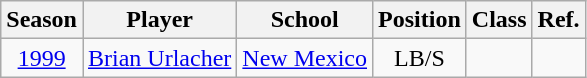<table class="wikitable sortable">
<tr>
<th>Season</th>
<th>Player</th>
<th>School</th>
<th>Position</th>
<th>Class</th>
<th>Ref.</th>
</tr>
<tr align="center">
<td><a href='#'>1999</a></td>
<td><a href='#'>Brian Urlacher</a></td>
<td><a href='#'>New Mexico</a></td>
<td>LB/S</td>
<td></td>
<td></td>
</tr>
</table>
